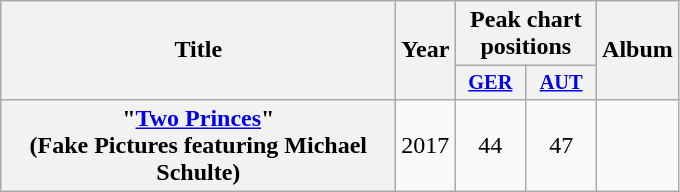<table class="wikitable plainrowheaders" style="text-align:center;">
<tr>
<th scope="col" rowspan="2" style="width:16em;">Title</th>
<th scope="col" rowspan="2" style="width:1em;">Year</th>
<th scope="col" colspan="2">Peak chart positions</th>
<th scope="col" rowspan="2">Album</th>
</tr>
<tr>
<th scope="col" style="width:3em;font-size:85%;"><a href='#'>GER</a><br></th>
<th scope="col" style="width:3em;font-size:85%;"><a href='#'>AUT</a><br></th>
</tr>
<tr>
<th scope="row">"<a href='#'>Two Princes</a>"<br><span>(Fake Pictures featuring Michael Schulte)</span></th>
<td>2017</td>
<td>44</td>
<td>47</td>
<td></td>
</tr>
</table>
